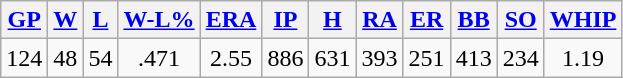<table class="wikitable">
<tr>
<th><a href='#'>GP</a></th>
<th><a href='#'>W</a></th>
<th><a href='#'>L</a></th>
<th><a href='#'>W-L%</a></th>
<th><a href='#'>ERA</a></th>
<th><a href='#'>IP</a></th>
<th><a href='#'>H</a></th>
<th><a href='#'>RA</a></th>
<th><a href='#'>ER</a></th>
<th><a href='#'>BB</a></th>
<th><a href='#'>SO</a></th>
<th><a href='#'>WHIP</a></th>
</tr>
<tr align=center>
<td>124</td>
<td>48</td>
<td>54</td>
<td>.471</td>
<td>2.55</td>
<td>886</td>
<td>631</td>
<td>393</td>
<td>251</td>
<td>413</td>
<td>234</td>
<td>1.19</td>
</tr>
</table>
